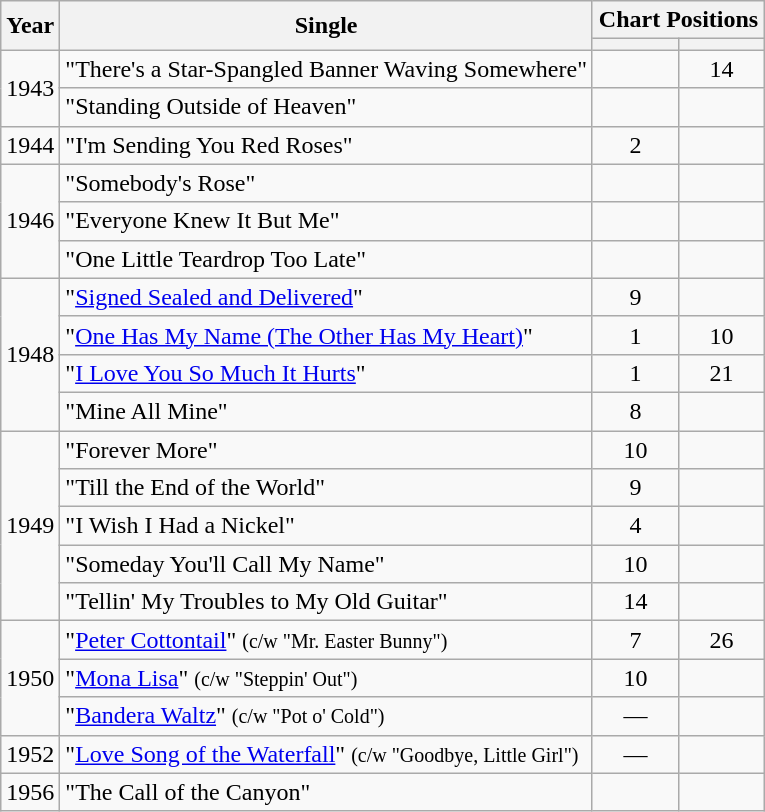<table class="wikitable">
<tr>
<th rowspan=2>Year</th>
<th rowspan=2>Single</th>
<th colspan=2>Chart Positions</th>
</tr>
<tr>
<th width="50"></th>
<th width="50"></th>
</tr>
<tr>
<td rowspan=2>1943</td>
<td>"There's a Star-Spangled Banner Waving Somewhere"</td>
<td></td>
<td align="center">14</td>
</tr>
<tr>
<td>"Standing Outside of Heaven"</td>
<td></td>
<td></td>
</tr>
<tr>
<td>1944</td>
<td>"I'm Sending You Red Roses"</td>
<td align="center">2</td>
<td></td>
</tr>
<tr>
<td rowspan=3>1946</td>
<td>"Somebody's Rose"</td>
<td></td>
<td></td>
</tr>
<tr>
<td>"Everyone Knew It But Me"</td>
<td></td>
<td></td>
</tr>
<tr>
<td>"One Little Teardrop Too Late"</td>
<td></td>
<td></td>
</tr>
<tr>
<td rowspan=4>1948</td>
<td>"<a href='#'>Signed Sealed and Delivered</a>"</td>
<td align="center">9</td>
<td></td>
</tr>
<tr>
<td>"<a href='#'>One Has My Name (The Other Has My Heart)</a>"</td>
<td align="center">1</td>
<td align="center">10</td>
</tr>
<tr>
<td>"<a href='#'>I Love You So Much It Hurts</a>"</td>
<td align="center">1</td>
<td align="center">21</td>
</tr>
<tr>
<td>"Mine All Mine"</td>
<td align="center">8</td>
<td></td>
</tr>
<tr>
<td rowspan=5>1949</td>
<td>"Forever More"</td>
<td align="center">10</td>
<td></td>
</tr>
<tr>
<td>"Till the End of the World"</td>
<td align="center">9</td>
<td></td>
</tr>
<tr>
<td>"I Wish I Had a Nickel"</td>
<td align="center">4</td>
<td></td>
</tr>
<tr>
<td>"Someday You'll Call My Name"</td>
<td align="center">10</td>
<td></td>
</tr>
<tr>
<td>"Tellin' My Troubles to My Old Guitar"</td>
<td align="center">14</td>
<td></td>
</tr>
<tr>
<td rowspan=3>1950</td>
<td>"<a href='#'>Peter Cottontail</a>" <small>(c/w "Mr. Easter Bunny")</small></td>
<td align="center">7</td>
<td align="center">26</td>
</tr>
<tr>
<td>"<a href='#'>Mona Lisa</a>" <small>(c/w "Steppin' Out")</small></td>
<td align="center">10</td>
<td></td>
</tr>
<tr>
<td>"<a href='#'>Bandera Waltz</a>" <small>(c/w "Pot o' Cold")</small></td>
<td align="center">—</td>
<td></td>
</tr>
<tr>
<td>1952</td>
<td>"<a href='#'>Love Song of the Waterfall</a>" <small>(c/w "Goodbye, Little Girl")</small></td>
<td align="center">—</td>
<td></td>
</tr>
<tr>
<td>1956</td>
<td>"The Call of the Canyon"</td>
<td align="center"></td>
<td></td>
</tr>
</table>
